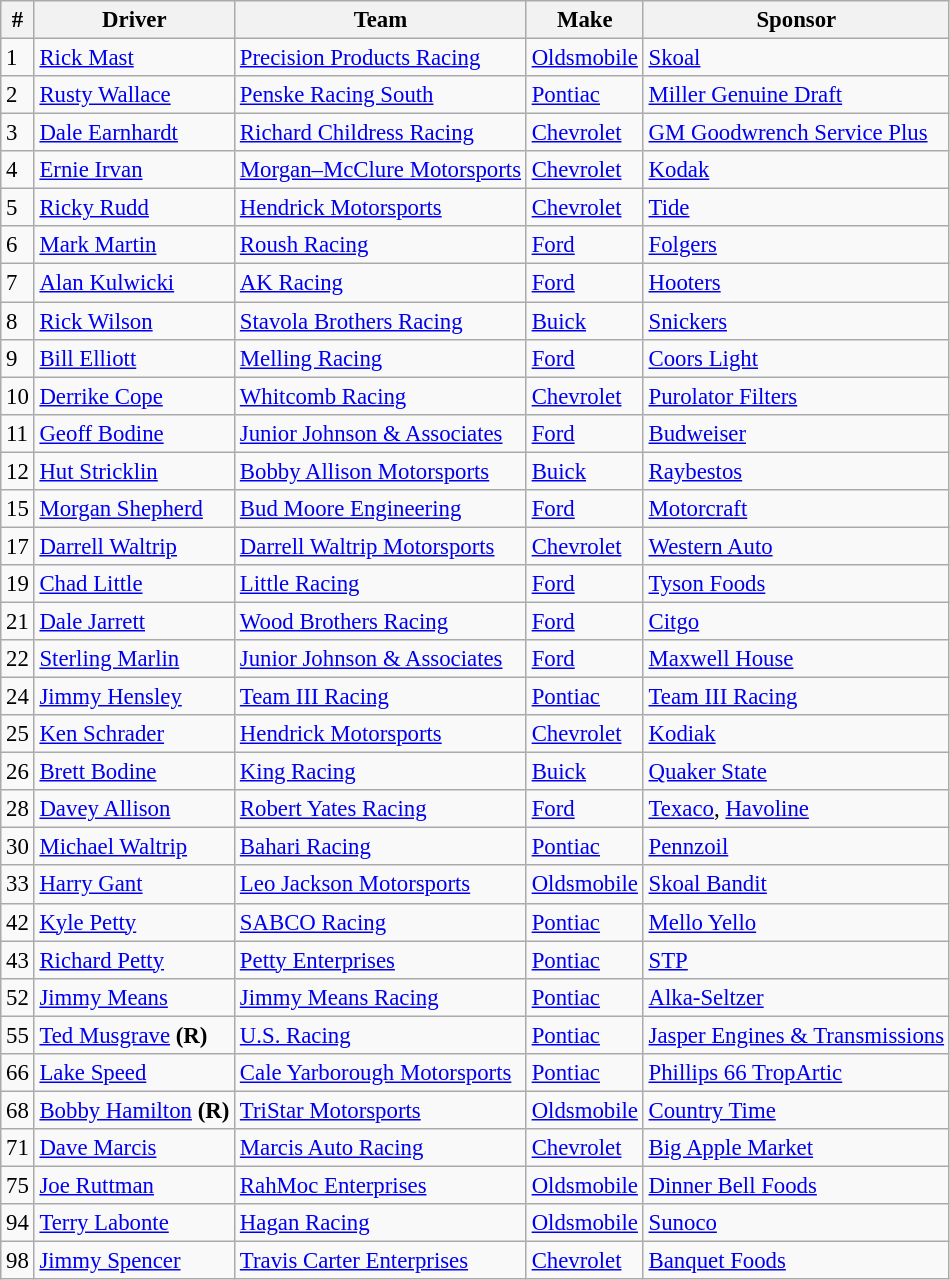<table class="wikitable" style="font-size:95%">
<tr>
<th>#</th>
<th>Driver</th>
<th>Team</th>
<th>Make</th>
<th>Sponsor</th>
</tr>
<tr>
<td>1</td>
<td><a href='#'>Rick Mast</a></td>
<td><a href='#'>Precision Products Racing</a></td>
<td><a href='#'>Oldsmobile</a></td>
<td><a href='#'>Skoal</a></td>
</tr>
<tr>
<td>2</td>
<td><a href='#'>Rusty Wallace</a></td>
<td><a href='#'>Penske Racing South</a></td>
<td><a href='#'>Pontiac</a></td>
<td><a href='#'>Miller Genuine Draft</a></td>
</tr>
<tr>
<td>3</td>
<td><a href='#'>Dale Earnhardt</a></td>
<td><a href='#'>Richard Childress Racing</a></td>
<td><a href='#'>Chevrolet</a></td>
<td><a href='#'>GM Goodwrench Service Plus</a></td>
</tr>
<tr>
<td>4</td>
<td><a href='#'>Ernie Irvan</a></td>
<td><a href='#'>Morgan–McClure Motorsports</a></td>
<td><a href='#'>Chevrolet</a></td>
<td><a href='#'>Kodak</a></td>
</tr>
<tr>
<td>5</td>
<td><a href='#'>Ricky Rudd</a></td>
<td><a href='#'>Hendrick Motorsports</a></td>
<td><a href='#'>Chevrolet</a></td>
<td><a href='#'>Tide</a></td>
</tr>
<tr>
<td>6</td>
<td><a href='#'>Mark Martin</a></td>
<td><a href='#'>Roush Racing</a></td>
<td><a href='#'>Ford</a></td>
<td><a href='#'>Folgers</a></td>
</tr>
<tr>
<td>7</td>
<td><a href='#'>Alan Kulwicki</a></td>
<td><a href='#'>AK Racing</a></td>
<td><a href='#'>Ford</a></td>
<td><a href='#'>Hooters</a></td>
</tr>
<tr>
<td>8</td>
<td><a href='#'>Rick Wilson</a></td>
<td><a href='#'>Stavola Brothers Racing</a></td>
<td><a href='#'>Buick</a></td>
<td><a href='#'>Snickers</a></td>
</tr>
<tr>
<td>9</td>
<td><a href='#'>Bill Elliott</a></td>
<td><a href='#'>Melling Racing</a></td>
<td><a href='#'>Ford</a></td>
<td><a href='#'>Coors Light</a></td>
</tr>
<tr>
<td>10</td>
<td><a href='#'>Derrike Cope</a></td>
<td><a href='#'>Whitcomb Racing</a></td>
<td><a href='#'>Chevrolet</a></td>
<td><a href='#'>Purolator Filters</a></td>
</tr>
<tr>
<td>11</td>
<td><a href='#'>Geoff Bodine</a></td>
<td><a href='#'>Junior Johnson & Associates</a></td>
<td><a href='#'>Ford</a></td>
<td><a href='#'>Budweiser</a></td>
</tr>
<tr>
<td>12</td>
<td><a href='#'>Hut Stricklin</a></td>
<td><a href='#'>Bobby Allison Motorsports</a></td>
<td><a href='#'>Buick</a></td>
<td><a href='#'>Raybestos</a></td>
</tr>
<tr>
<td>15</td>
<td><a href='#'>Morgan Shepherd</a></td>
<td><a href='#'>Bud Moore Engineering</a></td>
<td><a href='#'>Ford</a></td>
<td><a href='#'>Motorcraft</a></td>
</tr>
<tr>
<td>17</td>
<td><a href='#'>Darrell Waltrip</a></td>
<td><a href='#'>Darrell Waltrip Motorsports</a></td>
<td><a href='#'>Chevrolet</a></td>
<td><a href='#'>Western Auto</a></td>
</tr>
<tr>
<td>19</td>
<td><a href='#'>Chad Little</a></td>
<td><a href='#'>Little Racing</a></td>
<td><a href='#'>Ford</a></td>
<td><a href='#'>Tyson Foods</a></td>
</tr>
<tr>
<td>21</td>
<td><a href='#'>Dale Jarrett</a></td>
<td><a href='#'>Wood Brothers Racing</a></td>
<td><a href='#'>Ford</a></td>
<td><a href='#'>Citgo</a></td>
</tr>
<tr>
<td>22</td>
<td><a href='#'>Sterling Marlin</a></td>
<td><a href='#'>Junior Johnson & Associates</a></td>
<td><a href='#'>Ford</a></td>
<td><a href='#'>Maxwell House</a></td>
</tr>
<tr>
<td>24</td>
<td><a href='#'>Jimmy Hensley</a></td>
<td><a href='#'>Team III Racing</a></td>
<td><a href='#'>Pontiac</a></td>
<td><a href='#'>Team III Racing</a></td>
</tr>
<tr>
<td>25</td>
<td><a href='#'>Ken Schrader</a></td>
<td><a href='#'>Hendrick Motorsports</a></td>
<td><a href='#'>Chevrolet</a></td>
<td><a href='#'>Kodiak</a></td>
</tr>
<tr>
<td>26</td>
<td><a href='#'>Brett Bodine</a></td>
<td><a href='#'>King Racing</a></td>
<td><a href='#'>Buick</a></td>
<td><a href='#'>Quaker State</a></td>
</tr>
<tr>
<td>28</td>
<td><a href='#'>Davey Allison</a></td>
<td><a href='#'>Robert Yates Racing</a></td>
<td><a href='#'>Ford</a></td>
<td><a href='#'>Texaco</a>, <a href='#'>Havoline</a></td>
</tr>
<tr>
<td>30</td>
<td><a href='#'>Michael Waltrip</a></td>
<td><a href='#'>Bahari Racing</a></td>
<td><a href='#'>Pontiac</a></td>
<td><a href='#'>Pennzoil</a></td>
</tr>
<tr>
<td>33</td>
<td><a href='#'>Harry Gant</a></td>
<td><a href='#'>Leo Jackson Motorsports</a></td>
<td><a href='#'>Oldsmobile</a></td>
<td><a href='#'>Skoal Bandit</a></td>
</tr>
<tr>
<td>42</td>
<td><a href='#'>Kyle Petty</a></td>
<td><a href='#'>SABCO Racing</a></td>
<td><a href='#'>Pontiac</a></td>
<td><a href='#'>Mello Yello</a></td>
</tr>
<tr>
<td>43</td>
<td><a href='#'>Richard Petty</a></td>
<td><a href='#'>Petty Enterprises</a></td>
<td><a href='#'>Pontiac</a></td>
<td><a href='#'>STP</a></td>
</tr>
<tr>
<td>52</td>
<td><a href='#'>Jimmy Means</a></td>
<td><a href='#'>Jimmy Means Racing</a></td>
<td><a href='#'>Pontiac</a></td>
<td><a href='#'>Alka-Seltzer</a></td>
</tr>
<tr>
<td>55</td>
<td><a href='#'>Ted Musgrave</a> <strong>(R)</strong></td>
<td><a href='#'>U.S. Racing</a></td>
<td><a href='#'>Pontiac</a></td>
<td><a href='#'>Jasper Engines & Transmissions</a></td>
</tr>
<tr>
<td>66</td>
<td><a href='#'>Lake Speed</a></td>
<td><a href='#'>Cale Yarborough Motorsports</a></td>
<td><a href='#'>Pontiac</a></td>
<td><a href='#'>Phillips 66 TropArtic</a></td>
</tr>
<tr>
<td>68</td>
<td><a href='#'>Bobby Hamilton</a> <strong>(R)</strong></td>
<td><a href='#'>TriStar Motorsports</a></td>
<td><a href='#'>Oldsmobile</a></td>
<td><a href='#'>Country Time</a></td>
</tr>
<tr>
<td>71</td>
<td><a href='#'>Dave Marcis</a></td>
<td><a href='#'>Marcis Auto Racing</a></td>
<td><a href='#'>Chevrolet</a></td>
<td><a href='#'>Big Apple Market</a></td>
</tr>
<tr>
<td>75</td>
<td><a href='#'>Joe Ruttman</a></td>
<td><a href='#'>RahMoc Enterprises</a></td>
<td><a href='#'>Oldsmobile</a></td>
<td><a href='#'>Dinner Bell Foods</a></td>
</tr>
<tr>
<td>94</td>
<td><a href='#'>Terry Labonte</a></td>
<td><a href='#'>Hagan Racing</a></td>
<td><a href='#'>Oldsmobile</a></td>
<td><a href='#'>Sunoco</a></td>
</tr>
<tr>
<td>98</td>
<td><a href='#'>Jimmy Spencer</a></td>
<td><a href='#'>Travis Carter Enterprises</a></td>
<td><a href='#'>Chevrolet</a></td>
<td><a href='#'>Banquet Foods</a></td>
</tr>
</table>
